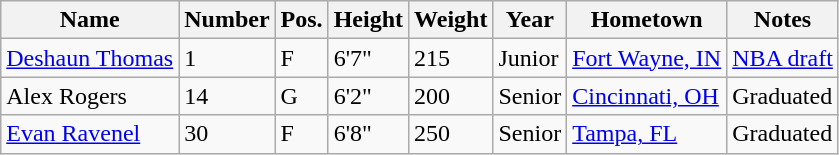<table class="wikitable sortable" border="1">
<tr>
<th>Name</th>
<th>Number</th>
<th>Pos.</th>
<th>Height</th>
<th>Weight</th>
<th>Year</th>
<th>Hometown</th>
<th class="unsortable">Notes</th>
</tr>
<tr>
<td><a href='#'>Deshaun Thomas</a></td>
<td>1</td>
<td>F</td>
<td>6'7"</td>
<td>215</td>
<td>Junior</td>
<td><a href='#'>Fort Wayne, IN</a></td>
<td><a href='#'>NBA draft</a></td>
</tr>
<tr>
<td>Alex Rogers</td>
<td>14</td>
<td>G</td>
<td>6'2"</td>
<td>200</td>
<td>Senior</td>
<td><a href='#'>Cincinnati, OH</a></td>
<td>Graduated</td>
</tr>
<tr>
<td><a href='#'>Evan Ravenel</a></td>
<td>30</td>
<td>F</td>
<td>6'8"</td>
<td>250</td>
<td>Senior</td>
<td><a href='#'>Tampa, FL</a></td>
<td>Graduated</td>
</tr>
</table>
